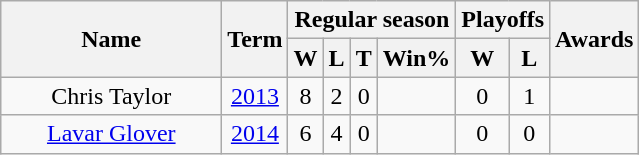<table class="wikitable">
<tr>
<th rowspan="2" style="width:140px;">Name</th>
<th rowspan="2">Term</th>
<th colspan="4">Regular season</th>
<th colspan="2">Playoffs</th>
<th rowspan="2">Awards</th>
</tr>
<tr>
<th>W</th>
<th>L</th>
<th>T</th>
<th>Win%</th>
<th>W</th>
<th>L</th>
</tr>
<tr>
<td style="text-align:center;">Chris Taylor</td>
<td style="text-align:center;"><a href='#'>2013</a></td>
<td style="text-align:center;">8</td>
<td style="text-align:center;">2</td>
<td style="text-align:center;">0</td>
<td style="text-align:center;"></td>
<td style="text-align:center;">0</td>
<td style="text-align:center;">1</td>
<td style="text-align:center;"></td>
</tr>
<tr>
<td style="text-align:center;"><a href='#'>Lavar Glover</a></td>
<td style="text-align:center;"><a href='#'>2014</a></td>
<td style="text-align:center;">6</td>
<td style="text-align:center;">4</td>
<td style="text-align:center;">0</td>
<td style="text-align:center;"></td>
<td style="text-align:center;">0</td>
<td style="text-align:center;">0</td>
<td style="text-align:center;"></td>
</tr>
</table>
